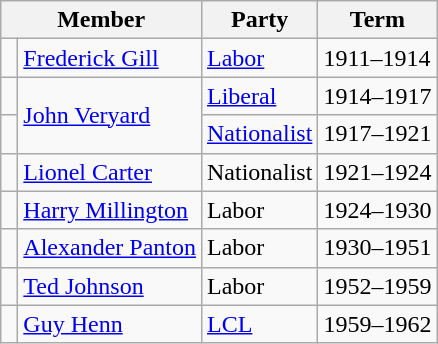<table class="wikitable">
<tr>
<th colspan="2">Member</th>
<th>Party</th>
<th>Term</th>
</tr>
<tr>
<td> </td>
<td><a href='#'>Frederick Gill</a></td>
<td><a href='#'>Labor</a></td>
<td>1911–1914</td>
</tr>
<tr>
<td> </td>
<td rowspan=2><a href='#'>John Veryard</a></td>
<td><a href='#'>Liberal</a></td>
<td>1914–1917</td>
</tr>
<tr>
<td> </td>
<td><a href='#'>Nationalist</a></td>
<td>1917–1921</td>
</tr>
<tr>
<td> </td>
<td><a href='#'>Lionel Carter</a></td>
<td>Nationalist</td>
<td>1921–1924</td>
</tr>
<tr>
<td> </td>
<td><a href='#'>Harry Millington</a></td>
<td>Labor</td>
<td>1924–1930</td>
</tr>
<tr>
<td> </td>
<td><a href='#'>Alexander Panton</a></td>
<td>Labor</td>
<td>1930–1951</td>
</tr>
<tr>
<td> </td>
<td><a href='#'>Ted Johnson</a></td>
<td>Labor</td>
<td>1952–1959</td>
</tr>
<tr>
<td> </td>
<td><a href='#'>Guy Henn</a></td>
<td><a href='#'>LCL</a></td>
<td>1959–1962</td>
</tr>
</table>
